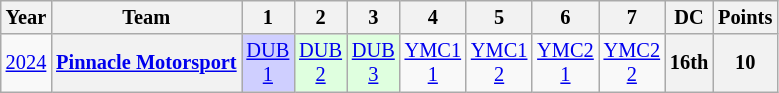<table class="wikitable" style="text-align:center; font-size:85%">
<tr>
<th>Year</th>
<th>Team</th>
<th>1</th>
<th>2</th>
<th>3</th>
<th>4</th>
<th>5</th>
<th>6</th>
<th>7</th>
<th>DC</th>
<th>Points</th>
</tr>
<tr>
<td><a href='#'>2024</a></td>
<th nowrap><a href='#'>Pinnacle Motorsport</a></th>
<td style="background:#CFCFFF;"><a href='#'>DUB<br>1</a><br></td>
<td style="background:#DFFFDF;"><a href='#'>DUB<br>2</a><br></td>
<td style="background:#DFFFDF;"><a href='#'>DUB<br>3</a><br></td>
<td><a href='#'>YMC1<br>1</a></td>
<td><a href='#'>YMC1<br>2</a></td>
<td><a href='#'>YMC2<br>1</a></td>
<td><a href='#'>YMC2<br>2</a></td>
<th>16th</th>
<th>10</th>
</tr>
</table>
